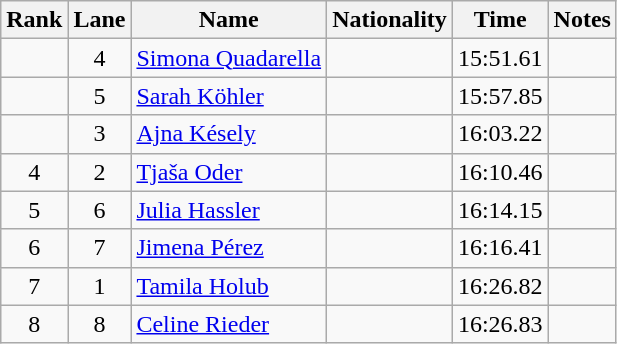<table class="wikitable sortable" style="text-align:center">
<tr>
<th>Rank</th>
<th>Lane</th>
<th>Name</th>
<th>Nationality</th>
<th>Time</th>
<th>Notes</th>
</tr>
<tr>
<td></td>
<td>4</td>
<td align=left><a href='#'>Simona Quadarella</a></td>
<td align=left></td>
<td>15:51.61</td>
<td></td>
</tr>
<tr>
<td></td>
<td>5</td>
<td align=left><a href='#'>Sarah Köhler</a></td>
<td align=left></td>
<td>15:57.85</td>
<td></td>
</tr>
<tr>
<td></td>
<td>3</td>
<td align=left><a href='#'>Ajna Késely</a></td>
<td align=left></td>
<td>16:03.22</td>
<td></td>
</tr>
<tr>
<td>4</td>
<td>2</td>
<td align=left><a href='#'>Tjaša Oder</a></td>
<td align=left></td>
<td>16:10.46</td>
<td></td>
</tr>
<tr>
<td>5</td>
<td>6</td>
<td align=left><a href='#'>Julia Hassler</a></td>
<td align=left></td>
<td>16:14.15</td>
<td></td>
</tr>
<tr>
<td>6</td>
<td>7</td>
<td align=left><a href='#'>Jimena Pérez</a></td>
<td align=left></td>
<td>16:16.41</td>
<td></td>
</tr>
<tr>
<td>7</td>
<td>1</td>
<td align=left><a href='#'>Tamila Holub</a></td>
<td align=left></td>
<td>16:26.82</td>
<td></td>
</tr>
<tr>
<td>8</td>
<td>8</td>
<td align=left><a href='#'>Celine Rieder</a></td>
<td align=left></td>
<td>16:26.83</td>
<td></td>
</tr>
</table>
